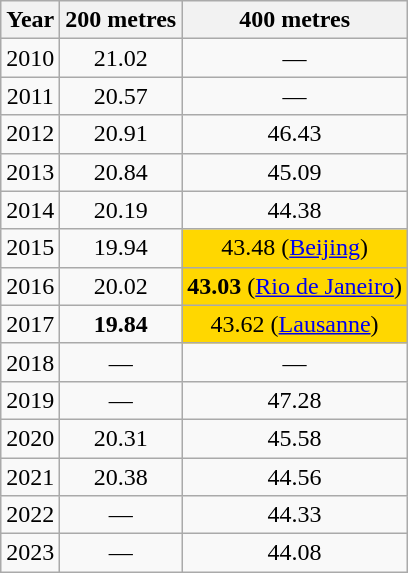<table class="wikitable sortable" style=text-align:center>
<tr>
<th>Year</th>
<th>200 metres</th>
<th>400 metres</th>
</tr>
<tr>
<td>2010</td>
<td>21.02</td>
<td>—</td>
</tr>
<tr>
<td>2011</td>
<td>20.57</td>
<td>—</td>
</tr>
<tr>
<td>2012</td>
<td>20.91</td>
<td>46.43</td>
</tr>
<tr>
<td>2013</td>
<td>20.84</td>
<td>45.09</td>
</tr>
<tr>
<td>2014</td>
<td>20.19</td>
<td>44.38</td>
</tr>
<tr>
<td>2015</td>
<td>19.94</td>
<td bgcolor=gold>43.48 (<a href='#'>Beijing</a>)</td>
</tr>
<tr>
<td>2016</td>
<td>20.02</td>
<td bgcolor=gold><strong>43.03</strong> (<a href='#'>Rio de Janeiro</a>)</td>
</tr>
<tr>
<td>2017</td>
<td><strong>19.84</strong></td>
<td bgcolor=gold>43.62 (<a href='#'>Lausanne</a>)</td>
</tr>
<tr>
<td>2018</td>
<td>—</td>
<td>—</td>
</tr>
<tr>
<td>2019</td>
<td>—</td>
<td>47.28</td>
</tr>
<tr>
<td>2020</td>
<td>20.31</td>
<td>45.58</td>
</tr>
<tr>
<td>2021</td>
<td>20.38</td>
<td>44.56</td>
</tr>
<tr>
<td>2022</td>
<td>—</td>
<td>44.33</td>
</tr>
<tr>
<td>2023</td>
<td>—</td>
<td>44.08 <diamond league silesia></td>
</tr>
</table>
